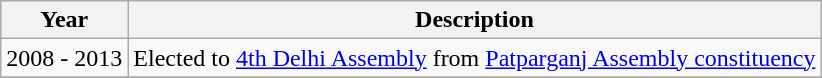<table class="wikitable">
<tr>
<th>Year</th>
<th>Description</th>
</tr>
<tr>
<td>2008 - 2013</td>
<td>Elected to <a href='#'>4th Delhi Assembly</a> from <a href='#'>Patparganj Assembly constituency</a></td>
</tr>
<tr>
</tr>
</table>
